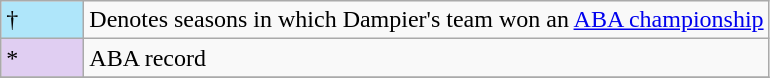<table class ="wikitable">
<tr>
<td style="background:#afe6fa; width:3em;">†</td>
<td>Denotes seasons in which Dampier's team won an <a href='#'>ABA championship</a></td>
</tr>
<tr>
<td style="background:#E0CEF2; width:3em;">*</td>
<td>ABA record</td>
</tr>
<tr>
</tr>
</table>
